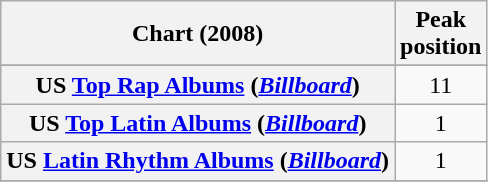<table class="wikitable plainrowheaders">
<tr>
<th scope="col">Chart (2008)</th>
<th scope="col">Peak<br>position</th>
</tr>
<tr>
</tr>
<tr>
<th scope="row">US <a href='#'>Top Rap Albums</a> (<em><a href='#'>Billboard</a></em>)</th>
<td style="text-align:center;">11</td>
</tr>
<tr>
<th scope="row">US <a href='#'>Top Latin Albums</a> (<em><a href='#'>Billboard</a></em>)</th>
<td style="text-align:center;">1</td>
</tr>
<tr>
<th scope="row">US <a href='#'>Latin Rhythm Albums</a> (<em><a href='#'>Billboard</a></em>)</th>
<td style="text-align:center;">1</td>
</tr>
<tr>
</tr>
</table>
